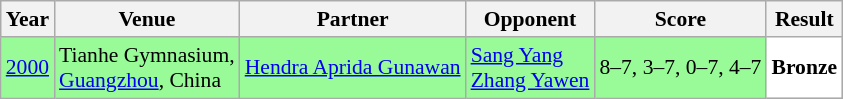<table class="sortable wikitable" style="font-size: 90%;">
<tr>
<th>Year</th>
<th>Venue</th>
<th>Partner</th>
<th>Opponent</th>
<th>Score</th>
<th>Result</th>
</tr>
<tr style="background:#98FB98">
<td align="center"><a href='#'>2000</a></td>
<td align="left">Tianhe Gymnasium,<br><a href='#'>Guangzhou</a>, China</td>
<td align="left"> <a href='#'>Hendra Aprida Gunawan</a></td>
<td align="left"> <a href='#'>Sang Yang</a> <br>  <a href='#'>Zhang Yawen</a></td>
<td align="left">8–7, 3–7, 0–7, 4–7</td>
<td style="text-align:left; background:white"> <strong>Bronze</strong></td>
</tr>
</table>
